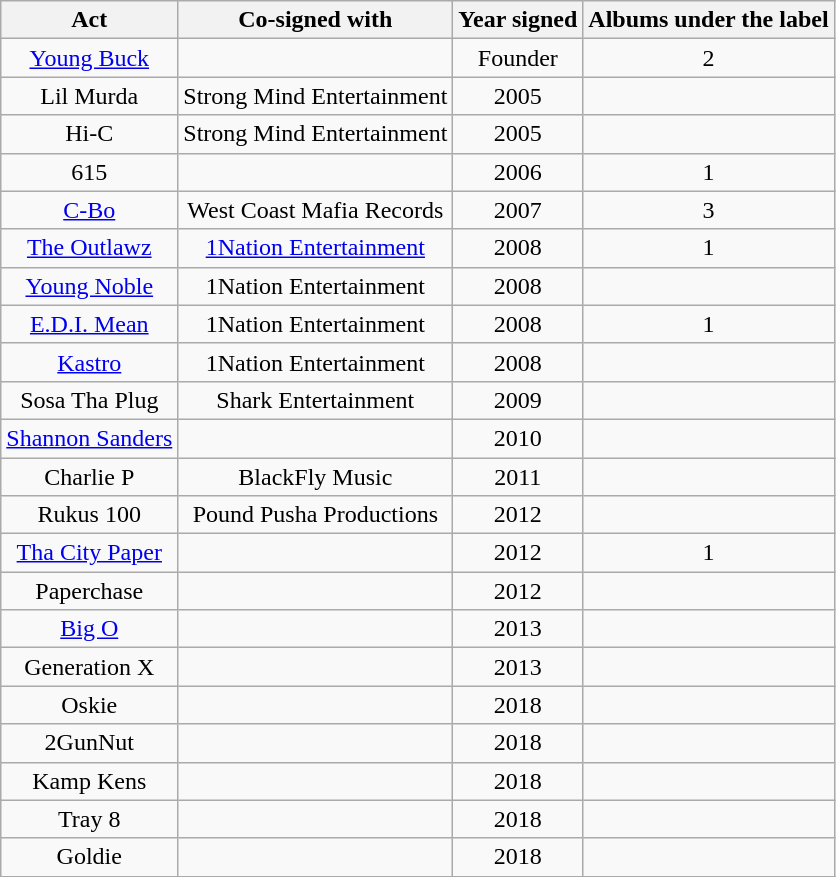<table class="wikitable" style="text-align:center;">
<tr>
<th>Act</th>
<th>Co-signed with</th>
<th>Year signed</th>
<th>Albums under the label</th>
</tr>
<tr>
<td><a href='#'>Young Buck</a></td>
<td></td>
<td>Founder</td>
<td>2</td>
</tr>
<tr>
<td>Lil Murda</td>
<td>Strong Mind Entertainment</td>
<td>2005</td>
<td></td>
</tr>
<tr>
<td>Hi-C</td>
<td>Strong Mind Entertainment</td>
<td>2005</td>
<td></td>
</tr>
<tr>
<td>615</td>
<td></td>
<td>2006</td>
<td>1</td>
</tr>
<tr>
<td><a href='#'>C-Bo</a></td>
<td>West Coast Mafia Records</td>
<td>2007</td>
<td>3</td>
</tr>
<tr>
<td><a href='#'>The Outlawz</a></td>
<td><a href='#'>1Nation Entertainment</a></td>
<td>2008</td>
<td>1</td>
</tr>
<tr>
<td><a href='#'>Young Noble</a></td>
<td>1Nation Entertainment</td>
<td>2008</td>
<td></td>
</tr>
<tr>
<td><a href='#'>E.D.I. Mean</a></td>
<td>1Nation Entertainment</td>
<td>2008</td>
<td>1</td>
</tr>
<tr>
<td><a href='#'>Kastro</a></td>
<td>1Nation Entertainment</td>
<td>2008</td>
<td></td>
</tr>
<tr>
<td>Sosa Tha Plug</td>
<td>Shark Entertainment</td>
<td>2009</td>
<td></td>
</tr>
<tr>
<td><a href='#'>Shannon Sanders</a></td>
<td></td>
<td>2010</td>
<td></td>
</tr>
<tr>
<td>Charlie P</td>
<td>BlackFly Music</td>
<td>2011</td>
<td></td>
</tr>
<tr>
<td>Rukus 100</td>
<td>Pound Pusha Productions</td>
<td>2012</td>
<td></td>
</tr>
<tr>
<td><a href='#'>Tha City Paper</a></td>
<td></td>
<td>2012</td>
<td>1</td>
</tr>
<tr>
<td>Paperchase</td>
<td></td>
<td>2012</td>
<td></td>
</tr>
<tr>
<td><a href='#'>Big O</a></td>
<td></td>
<td>2013</td>
<td></td>
</tr>
<tr>
<td>Generation X</td>
<td></td>
<td>2013</td>
<td></td>
</tr>
<tr>
<td>Oskie</td>
<td></td>
<td>2018</td>
<td></td>
</tr>
<tr>
<td>2GunNut</td>
<td></td>
<td>2018</td>
<td></td>
</tr>
<tr>
<td>Kamp Kens</td>
<td></td>
<td>2018</td>
<td></td>
</tr>
<tr>
<td>Tray 8</td>
<td></td>
<td>2018</td>
<td></td>
</tr>
<tr>
<td>Goldie</td>
<td></td>
<td>2018</td>
<td></td>
</tr>
<tr>
</tr>
</table>
